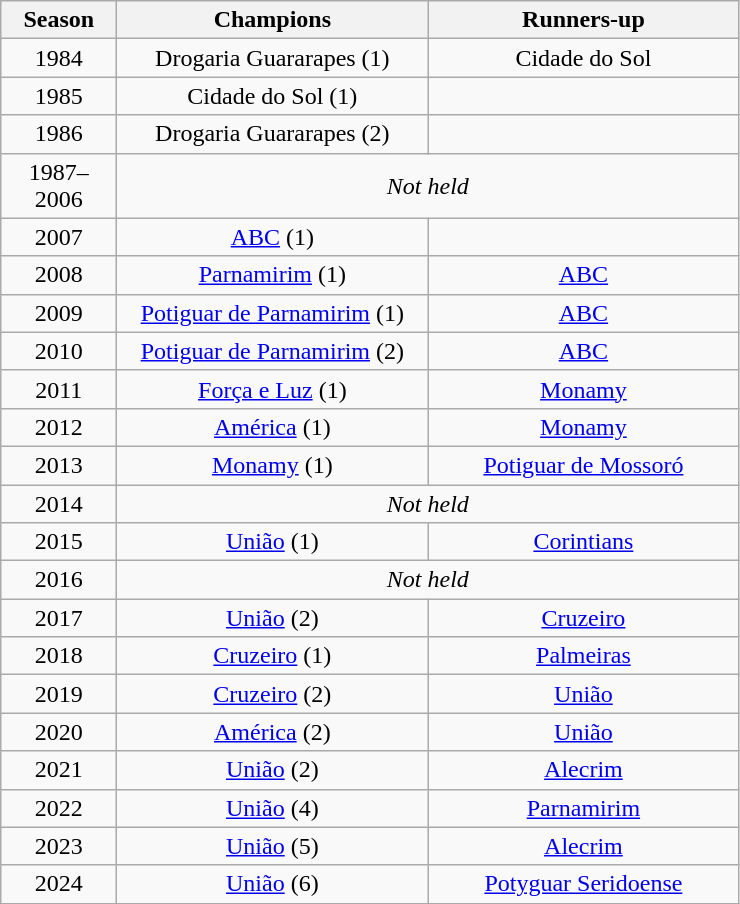<table class="wikitable" style="text-align:center; margin-left:1em;">
<tr>
<th style="width:70px">Season</th>
<th style="width:200px">Champions</th>
<th style="width:200px">Runners-up</th>
</tr>
<tr>
<td>1984</td>
<td>Drogaria Guararapes (1)</td>
<td>Cidade do Sol</td>
</tr>
<tr>
<td>1985</td>
<td>Cidade do Sol (1)</td>
<td></td>
</tr>
<tr>
<td>1986</td>
<td>Drogaria Guararapes (2)</td>
<td></td>
</tr>
<tr>
<td>1987–2006</td>
<td colspan=2 align=center><em>Not held</em></td>
</tr>
<tr>
<td>2007</td>
<td><a href='#'>ABC</a> (1)</td>
<td></td>
</tr>
<tr>
<td>2008</td>
<td><a href='#'>Parnamirim</a> (1)</td>
<td><a href='#'>ABC</a></td>
</tr>
<tr>
<td>2009</td>
<td><a href='#'>Potiguar de Parnamirim</a> (1)</td>
<td><a href='#'>ABC</a></td>
</tr>
<tr>
<td>2010</td>
<td><a href='#'>Potiguar de Parnamirim</a> (2)</td>
<td><a href='#'>ABC</a></td>
</tr>
<tr>
<td>2011</td>
<td><a href='#'>Força e Luz</a> (1)</td>
<td><a href='#'>Monamy</a></td>
</tr>
<tr>
<td>2012</td>
<td><a href='#'>América</a> (1)</td>
<td><a href='#'>Monamy</a></td>
</tr>
<tr>
<td>2013</td>
<td><a href='#'>Monamy</a> (1)</td>
<td><a href='#'>Potiguar de Mossoró</a></td>
</tr>
<tr>
<td>2014</td>
<td colspan=2 align=center><em>Not held</em></td>
</tr>
<tr>
<td>2015</td>
<td><a href='#'>União</a> (1)</td>
<td><a href='#'>Corintians</a></td>
</tr>
<tr>
<td>2016</td>
<td colspan=2 align=center><em>Not held</em></td>
</tr>
<tr>
<td>2017</td>
<td><a href='#'>União</a> (2)</td>
<td><a href='#'>Cruzeiro</a></td>
</tr>
<tr>
<td>2018</td>
<td><a href='#'>Cruzeiro</a> (1)</td>
<td><a href='#'>Palmeiras</a></td>
</tr>
<tr>
<td>2019</td>
<td><a href='#'>Cruzeiro</a> (2)</td>
<td><a href='#'>União</a></td>
</tr>
<tr>
<td>2020</td>
<td><a href='#'>América</a> (2)</td>
<td><a href='#'>União</a></td>
</tr>
<tr>
<td>2021</td>
<td><a href='#'>União</a> (2)</td>
<td><a href='#'>Alecrim</a></td>
</tr>
<tr>
<td>2022</td>
<td><a href='#'>União</a> (4)</td>
<td><a href='#'>Parnamirim</a></td>
</tr>
<tr>
<td>2023</td>
<td><a href='#'>União</a> (5)</td>
<td><a href='#'>Alecrim</a></td>
</tr>
<tr>
<td>2024</td>
<td><a href='#'>União</a> (6)</td>
<td><a href='#'>Potyguar Seridoense</a></td>
</tr>
</table>
